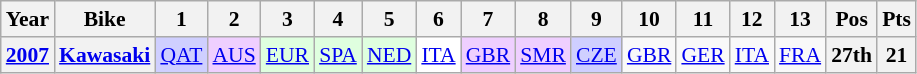<table class="wikitable" style="text-align:center; font-size:90%">
<tr>
<th>Year</th>
<th>Bike</th>
<th>1</th>
<th>2</th>
<th>3</th>
<th>4</th>
<th>5</th>
<th>6</th>
<th>7</th>
<th>8</th>
<th>9</th>
<th>10</th>
<th>11</th>
<th>12</th>
<th>13</th>
<th>Pos</th>
<th>Pts</th>
</tr>
<tr>
<th><a href='#'>2007</a></th>
<th><a href='#'>Kawasaki</a></th>
<td style="background:#CFCFFF;"><a href='#'>QAT</a><br></td>
<td style="background:#EFCFFF;"><a href='#'>AUS</a><br></td>
<td style="background:#DFFFDF;"><a href='#'>EUR</a><br></td>
<td style="background:#DFFFDF;"><a href='#'>SPA</a><br></td>
<td style="background:#DFFFDF;"><a href='#'>NED</a><br></td>
<td style="background:#FFFFFF;"><a href='#'>ITA</a><br></td>
<td style="background:#EFCFFF;"><a href='#'>GBR</a><br></td>
<td style="background:#EFCFFF;"><a href='#'>SMR</a><br></td>
<td style="background:#CFCFFF;"><a href='#'>CZE</a><br></td>
<td><a href='#'>GBR</a></td>
<td><a href='#'>GER</a></td>
<td><a href='#'>ITA</a></td>
<td><a href='#'>FRA</a></td>
<th>27th</th>
<th>21</th>
</tr>
</table>
